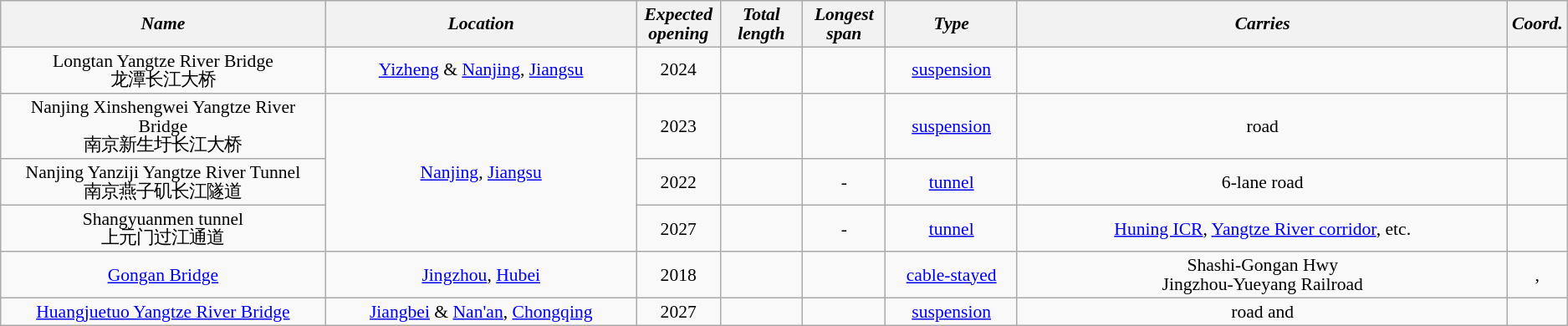<table class="wikitable" style="text-align: center; font-size:90%; line-height:1.05">
<tr>
<th scope="col" style="width:260px;"><em>Name</em></th>
<th scope="col" style="width:250px;"><em>Location</em></th>
<th scope="col" style="width:60px;"><em>Expected opening</em></th>
<th scope="col" style="width:60px;"><em>Total length</em></th>
<th scope="col" style="width:60px;"><em>Longest span</em></th>
<th scope="col" style="width:100px;"><em>Type</em></th>
<th scope="col" style="width:400px;"><em>Carries</em></th>
<th scope="col"><em>Coord.</em></th>
</tr>
<tr>
<td>Longtan Yangtze River Bridge<br>龙潭长江大桥</td>
<td><a href='#'>Yizheng</a> & <a href='#'>Nanjing</a>, <a href='#'>Jiangsu</a></td>
<td>2024</td>
<td></td>
<td></td>
<td><a href='#'>suspension</a></td>
<td></td>
<td></td>
</tr>
<tr>
<td>Nanjing Xinshengwei Yangtze River Bridge<br>南京新生圩长江大桥</td>
<td rowspan="3"><a href='#'>Nanjing</a>, <a href='#'>Jiangsu</a></td>
<td>2023</td>
<td></td>
<td></td>
<td><a href='#'>suspension</a></td>
<td>road</td>
<td></td>
</tr>
<tr>
<td>Nanjing Yanziji Yangtze River Tunnel<br>南京燕子矶长江隧道</td>
<td>2022</td>
<td></td>
<td>-</td>
<td><a href='#'>tunnel</a></td>
<td>6-lane road</td>
<td></td>
</tr>
<tr>
<td>Shangyuanmen tunnel<br>上元门过江通道</td>
<td>2027</td>
<td></td>
<td>-</td>
<td><a href='#'>tunnel</a></td>
<td><a href='#'>Huning ICR</a>, <a href='#'>Yangtze River corridor</a>, etc.</td>
<td></td>
</tr>
<tr>
<td><a href='#'>Gongan Bridge</a><br></td>
<td><a href='#'>Jingzhou</a>, <a href='#'>Hubei</a></td>
<td>2018</td>
<td></td>
<td></td>
<td><a href='#'>cable-stayed</a></td>
<td>Shashi-Gongan Hwy<br>Jingzhou-Yueyang Railroad</td>
<td>,</td>
</tr>
<tr>
<td><a href='#'>Huangjuetuo Yangtze River Bridge</a><br></td>
<td><a href='#'>Jiangbei</a> & <a href='#'>Nan'an</a>, <a href='#'>Chongqing</a></td>
<td>2027</td>
<td></td>
<td></td>
<td><a href='#'>suspension</a></td>
<td>road and </td>
<td></td>
</tr>
</table>
